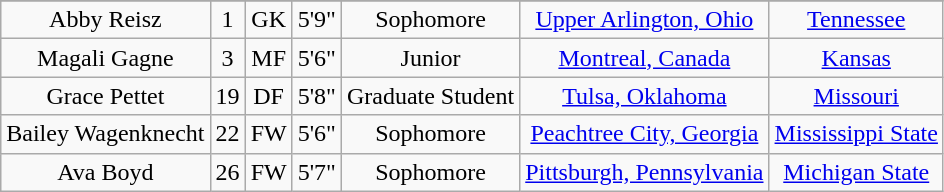<table class="wikitable sortable" style="text-align:center;" border="1">
<tr align=center>
</tr>
<tr>
<td>Abby Reisz</td>
<td>1</td>
<td>GK</td>
<td>5'9"</td>
<td> Sophomore</td>
<td><a href='#'>Upper Arlington, Ohio</a></td>
<td><a href='#'>Tennessee</a></td>
</tr>
<tr>
<td>Magali Gagne</td>
<td>3</td>
<td>MF</td>
<td>5'6"</td>
<td> Junior</td>
<td><a href='#'>Montreal, Canada</a></td>
<td><a href='#'>Kansas</a></td>
</tr>
<tr>
<td>Grace Pettet</td>
<td>19</td>
<td>DF</td>
<td>5'8"</td>
<td>Graduate Student</td>
<td><a href='#'>Tulsa, Oklahoma</a></td>
<td><a href='#'>Missouri</a></td>
</tr>
<tr>
<td>Bailey Wagenknecht</td>
<td>22</td>
<td>FW</td>
<td>5'6"</td>
<td> Sophomore</td>
<td><a href='#'>Peachtree City, Georgia</a></td>
<td><a href='#'>Mississippi State</a></td>
</tr>
<tr>
<td>Ava Boyd</td>
<td>26</td>
<td>FW</td>
<td>5'7"</td>
<td>Sophomore</td>
<td><a href='#'>Pittsburgh, Pennsylvania</a></td>
<td><a href='#'>Michigan State</a></td>
</tr>
</table>
